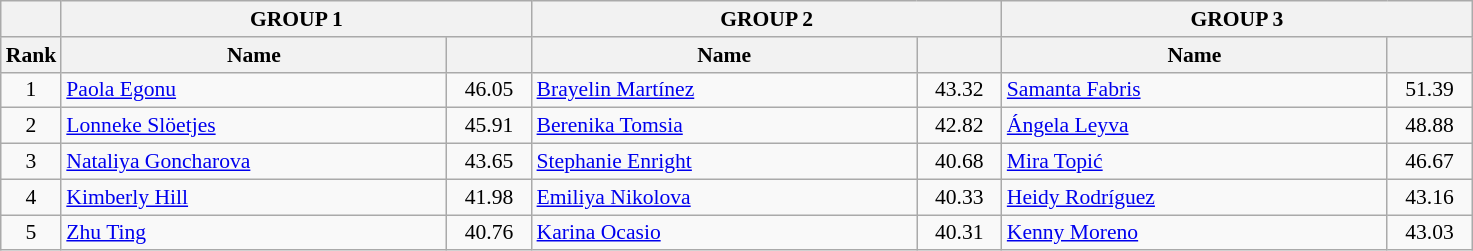<table class="wikitable" style="font-size:90%">
<tr>
<th></th>
<th colspan="2">GROUP 1</th>
<th colspan="2">GROUP 2</th>
<th colspan="2">GROUP 3</th>
</tr>
<tr>
<th width=30>Rank</th>
<th width=250>Name</th>
<th width=50></th>
<th width=250>Name</th>
<th width=50></th>
<th width=250>Name</th>
<th width=50></th>
</tr>
<tr>
<td align=center>1</td>
<td> <a href='#'>Paola Egonu</a></td>
<td align=center>46.05</td>
<td> <a href='#'>Brayelin Martínez</a></td>
<td align=center>43.32</td>
<td> <a href='#'>Samanta Fabris</a></td>
<td align=center>51.39</td>
</tr>
<tr>
<td align=center>2</td>
<td> <a href='#'>Lonneke Slöetjes</a></td>
<td align=center>45.91</td>
<td> <a href='#'>Berenika Tomsia</a></td>
<td align=center>42.82</td>
<td> <a href='#'>Ángela Leyva</a></td>
<td align=center>48.88</td>
</tr>
<tr>
<td align=center>3</td>
<td> <a href='#'>Nataliya Goncharova</a></td>
<td align=center>43.65</td>
<td> <a href='#'>Stephanie Enright</a></td>
<td align=center>40.68</td>
<td> <a href='#'>Mira Topić</a></td>
<td align=center>46.67</td>
</tr>
<tr>
<td align=center>4</td>
<td> <a href='#'>Kimberly Hill</a></td>
<td align=center>41.98</td>
<td> <a href='#'>Emiliya Nikolova</a></td>
<td align=center>40.33</td>
<td> <a href='#'>Heidy Rodríguez</a></td>
<td align=center>43.16</td>
</tr>
<tr>
<td align=center>5</td>
<td> <a href='#'>Zhu Ting</a></td>
<td align=center>40.76</td>
<td> <a href='#'>Karina Ocasio</a></td>
<td align=center>40.31</td>
<td> <a href='#'>Kenny Moreno</a></td>
<td align=center>43.03</td>
</tr>
</table>
